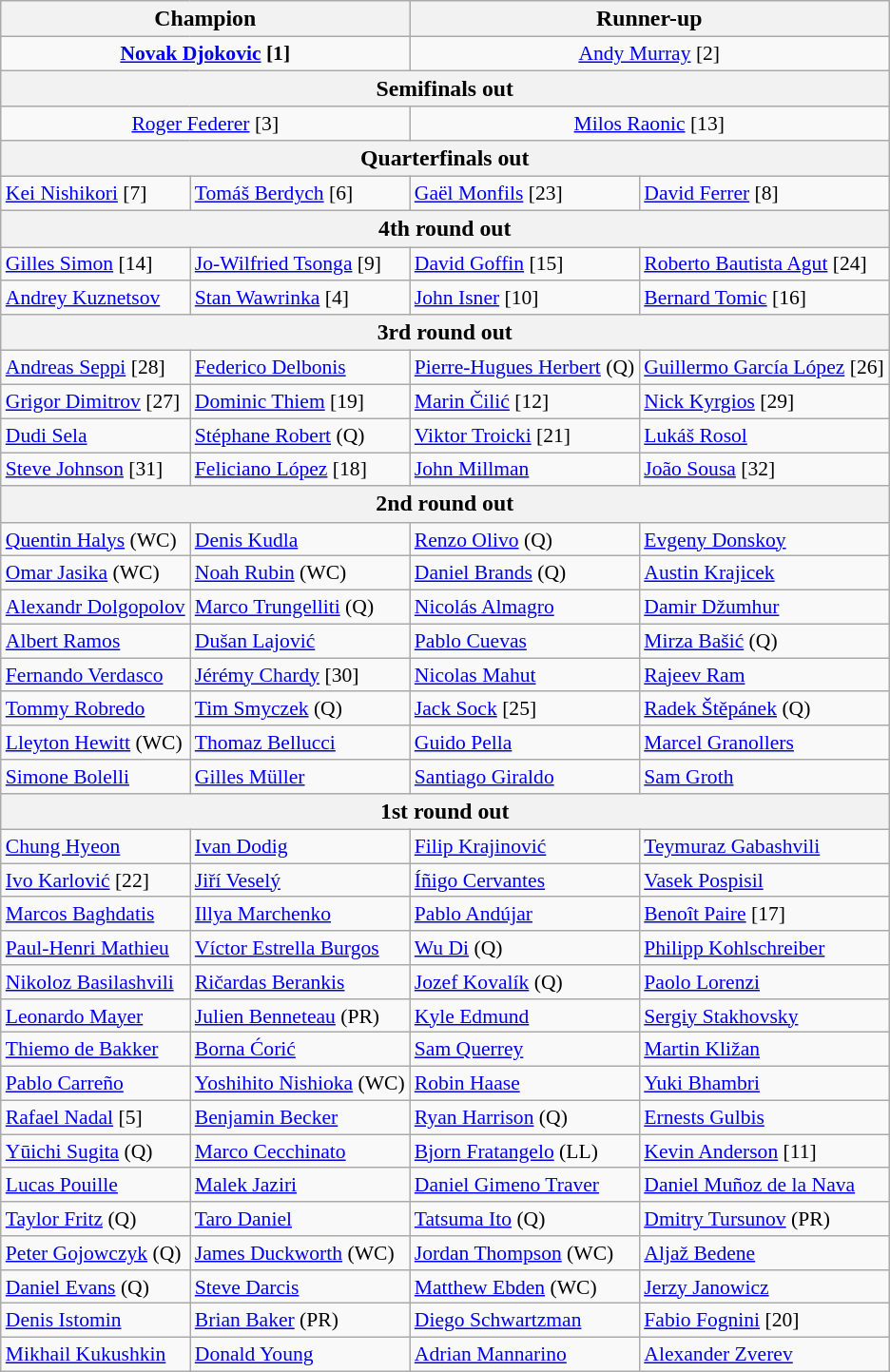<table class="wikitable collapsible collapsed" style="font-size:90%">
<tr style="font-size:110%">
<th colspan="2">Champion</th>
<th colspan="2">Runner-up</th>
</tr>
<tr style="text-align:center;">
<td colspan="2"><strong> <a href='#'>Novak Djokovic</a> [1]</strong></td>
<td colspan="2"> <a href='#'>Andy Murray</a> [2]</td>
</tr>
<tr style="font-size:110%">
<th colspan="4">Semifinals out</th>
</tr>
<tr>
<td colspan="2" style="text-align:center;"> <a href='#'>Roger Federer</a> [3]</td>
<td colspan="2" style="text-align:center;"> <a href='#'>Milos Raonic</a> [13]</td>
</tr>
<tr style="font-size:110%">
<th colspan="4">Quarterfinals out</th>
</tr>
<tr>
<td> <a href='#'>Kei Nishikori</a> [7]</td>
<td> <a href='#'>Tomáš Berdych</a> [6]</td>
<td> <a href='#'>Gaël Monfils</a> [23]</td>
<td> <a href='#'>David Ferrer</a> [8]</td>
</tr>
<tr style="font-size:110%">
<th colspan="4">4th round out</th>
</tr>
<tr>
<td> <a href='#'>Gilles Simon</a> [14]</td>
<td> <a href='#'>Jo-Wilfried Tsonga</a> [9]</td>
<td> <a href='#'>David Goffin</a> [15]</td>
<td> <a href='#'>Roberto Bautista Agut</a> [24]</td>
</tr>
<tr>
<td> <a href='#'>Andrey Kuznetsov</a></td>
<td> <a href='#'>Stan Wawrinka</a> [4]</td>
<td> <a href='#'>John Isner</a> [10]</td>
<td> <a href='#'>Bernard Tomic</a> [16]</td>
</tr>
<tr style="font-size:110%">
<th colspan="4">3rd round out</th>
</tr>
<tr>
<td> <a href='#'>Andreas Seppi</a> [28]</td>
<td> <a href='#'>Federico Delbonis</a></td>
<td> <a href='#'>Pierre-Hugues Herbert</a> (Q)</td>
<td> <a href='#'>Guillermo García López</a> [26]</td>
</tr>
<tr>
<td> <a href='#'>Grigor Dimitrov</a> [27]</td>
<td> <a href='#'>Dominic Thiem</a> [19]</td>
<td> <a href='#'>Marin Čilić</a> [12]</td>
<td> <a href='#'>Nick Kyrgios</a> [29]</td>
</tr>
<tr>
<td> <a href='#'>Dudi Sela</a></td>
<td> <a href='#'>Stéphane Robert</a> (Q)</td>
<td> <a href='#'>Viktor Troicki</a> [21]</td>
<td> <a href='#'>Lukáš Rosol</a></td>
</tr>
<tr>
<td> <a href='#'>Steve Johnson</a> [31]</td>
<td> <a href='#'>Feliciano López</a> [18]</td>
<td> <a href='#'>John Millman</a></td>
<td> <a href='#'>João Sousa</a> [32]</td>
</tr>
<tr style="font-size:110%">
<th colspan="4">2nd round out</th>
</tr>
<tr>
<td> <a href='#'>Quentin Halys</a> (WC)</td>
<td> <a href='#'>Denis Kudla</a></td>
<td> <a href='#'>Renzo Olivo</a> (Q)</td>
<td> <a href='#'>Evgeny Donskoy</a></td>
</tr>
<tr>
<td> <a href='#'>Omar Jasika</a> (WC)</td>
<td> <a href='#'>Noah Rubin</a> (WC)</td>
<td> <a href='#'>Daniel Brands</a> (Q)</td>
<td> <a href='#'>Austin Krajicek</a></td>
</tr>
<tr>
<td> <a href='#'>Alexandr Dolgopolov</a></td>
<td> <a href='#'>Marco Trungelliti</a> (Q)</td>
<td> <a href='#'>Nicolás Almagro</a></td>
<td> <a href='#'>Damir Džumhur</a></td>
</tr>
<tr>
<td> <a href='#'>Albert Ramos</a></td>
<td> <a href='#'>Dušan Lajović</a></td>
<td> <a href='#'>Pablo Cuevas</a></td>
<td> <a href='#'>Mirza Bašić</a> (Q)</td>
</tr>
<tr>
<td> <a href='#'>Fernando Verdasco</a></td>
<td> <a href='#'>Jérémy Chardy</a> [30]</td>
<td> <a href='#'>Nicolas Mahut</a></td>
<td> <a href='#'>Rajeev Ram</a></td>
</tr>
<tr>
<td> <a href='#'>Tommy Robredo</a></td>
<td> <a href='#'>Tim Smyczek</a> (Q)</td>
<td> <a href='#'>Jack Sock</a> [25]</td>
<td> <a href='#'>Radek Štěpánek</a> (Q)</td>
</tr>
<tr>
<td> <a href='#'>Lleyton Hewitt</a> (WC)</td>
<td> <a href='#'>Thomaz Bellucci</a></td>
<td> <a href='#'>Guido Pella</a></td>
<td> <a href='#'>Marcel Granollers</a></td>
</tr>
<tr>
<td> <a href='#'>Simone Bolelli</a></td>
<td> <a href='#'>Gilles Müller</a></td>
<td> <a href='#'>Santiago Giraldo</a></td>
<td> <a href='#'>Sam Groth</a></td>
</tr>
<tr style="font-size:110%">
<th colspan="4">1st round out</th>
</tr>
<tr>
<td> <a href='#'>Chung Hyeon</a></td>
<td> <a href='#'>Ivan Dodig</a></td>
<td> <a href='#'>Filip Krajinović</a></td>
<td> <a href='#'>Teymuraz Gabashvili</a></td>
</tr>
<tr>
<td> <a href='#'>Ivo Karlović</a> [22]</td>
<td> <a href='#'>Jiří Veselý</a></td>
<td> <a href='#'>Íñigo Cervantes</a></td>
<td> <a href='#'>Vasek Pospisil</a></td>
</tr>
<tr>
<td> <a href='#'>Marcos Baghdatis</a></td>
<td> <a href='#'>Illya Marchenko</a></td>
<td> <a href='#'>Pablo Andújar</a></td>
<td> <a href='#'>Benoît Paire</a> [17]</td>
</tr>
<tr>
<td> <a href='#'>Paul-Henri Mathieu</a></td>
<td> <a href='#'>Víctor Estrella Burgos</a></td>
<td> <a href='#'>Wu Di</a> (Q)</td>
<td> <a href='#'>Philipp Kohlschreiber</a></td>
</tr>
<tr>
<td> <a href='#'>Nikoloz Basilashvili</a></td>
<td> <a href='#'>Ričardas Berankis</a></td>
<td> <a href='#'>Jozef Kovalík</a> (Q)</td>
<td> <a href='#'>Paolo Lorenzi</a></td>
</tr>
<tr>
<td> <a href='#'>Leonardo Mayer</a></td>
<td> <a href='#'>Julien Benneteau</a> (PR)</td>
<td> <a href='#'>Kyle Edmund</a></td>
<td> <a href='#'>Sergiy Stakhovsky</a></td>
</tr>
<tr>
<td> <a href='#'>Thiemo de Bakker</a></td>
<td> <a href='#'>Borna Ćorić</a></td>
<td> <a href='#'>Sam Querrey</a></td>
<td> <a href='#'>Martin Kližan</a></td>
</tr>
<tr>
<td> <a href='#'>Pablo Carreño</a></td>
<td> <a href='#'>Yoshihito Nishioka</a> (WC)</td>
<td> <a href='#'>Robin Haase</a></td>
<td> <a href='#'>Yuki Bhambri</a></td>
</tr>
<tr>
<td> <a href='#'>Rafael Nadal</a> [5]</td>
<td> <a href='#'>Benjamin Becker</a></td>
<td> <a href='#'>Ryan Harrison</a> (Q)</td>
<td> <a href='#'>Ernests Gulbis</a></td>
</tr>
<tr>
<td> <a href='#'>Yūichi Sugita</a> (Q)</td>
<td> <a href='#'>Marco Cecchinato</a></td>
<td> <a href='#'>Bjorn Fratangelo</a> (LL)</td>
<td> <a href='#'>Kevin Anderson</a> [11]</td>
</tr>
<tr>
<td> <a href='#'>Lucas Pouille</a></td>
<td> <a href='#'>Malek Jaziri</a></td>
<td> <a href='#'>Daniel Gimeno Traver</a></td>
<td> <a href='#'>Daniel Muñoz de la Nava</a></td>
</tr>
<tr>
<td> <a href='#'>Taylor Fritz</a> (Q)</td>
<td> <a href='#'>Taro Daniel</a></td>
<td> <a href='#'>Tatsuma Ito</a> (Q)</td>
<td> <a href='#'>Dmitry Tursunov</a> (PR)</td>
</tr>
<tr>
<td> <a href='#'>Peter Gojowczyk</a> (Q)</td>
<td> <a href='#'>James Duckworth</a> (WC)</td>
<td> <a href='#'>Jordan Thompson</a> (WC)</td>
<td> <a href='#'>Aljaž Bedene</a></td>
</tr>
<tr>
<td> <a href='#'>Daniel Evans</a> (Q)</td>
<td> <a href='#'>Steve Darcis</a></td>
<td> <a href='#'>Matthew Ebden</a> (WC)</td>
<td> <a href='#'>Jerzy Janowicz</a></td>
</tr>
<tr>
<td> <a href='#'>Denis Istomin</a></td>
<td> <a href='#'>Brian Baker</a> (PR)</td>
<td> <a href='#'>Diego Schwartzman</a></td>
<td> <a href='#'>Fabio Fognini</a> [20]</td>
</tr>
<tr>
<td> <a href='#'>Mikhail Kukushkin</a></td>
<td> <a href='#'>Donald Young</a></td>
<td> <a href='#'>Adrian Mannarino</a></td>
<td> <a href='#'>Alexander Zverev</a></td>
</tr>
</table>
